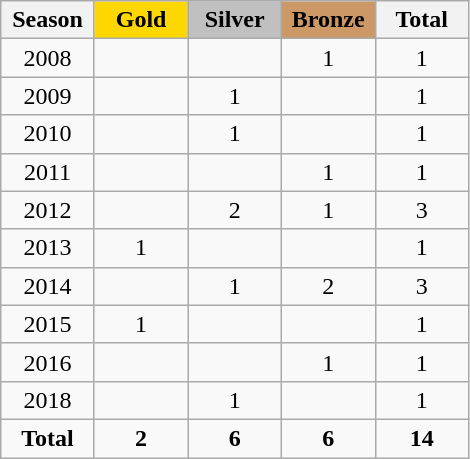<table class="wikitable" style="text-align:center;">
<tr>
<th width = "55">Season</th>
<th width = "55" style="background: gold;">Gold</th>
<th width = "55" style="background: silver;">Silver</th>
<th width = "55" style="background: #cc9966;">Bronze</th>
<th width = "55">Total</th>
</tr>
<tr>
<td>2008</td>
<td></td>
<td></td>
<td>1</td>
<td>1</td>
</tr>
<tr>
<td>2009</td>
<td></td>
<td>1</td>
<td></td>
<td>1</td>
</tr>
<tr>
<td>2010</td>
<td></td>
<td>1</td>
<td></td>
<td>1</td>
</tr>
<tr>
<td>2011</td>
<td></td>
<td></td>
<td>1</td>
<td>1</td>
</tr>
<tr>
<td>2012</td>
<td></td>
<td>2</td>
<td>1</td>
<td>3</td>
</tr>
<tr>
<td>2013</td>
<td>1</td>
<td></td>
<td></td>
<td>1</td>
</tr>
<tr>
<td>2014</td>
<td></td>
<td>1</td>
<td>2</td>
<td>3</td>
</tr>
<tr>
<td>2015</td>
<td>1</td>
<td></td>
<td></td>
<td>1</td>
</tr>
<tr>
<td>2016</td>
<td></td>
<td></td>
<td>1</td>
<td>1</td>
</tr>
<tr>
<td>2018</td>
<td></td>
<td>1</td>
<td></td>
<td>1</td>
</tr>
<tr>
<td><strong>Total</strong></td>
<td><strong>2</strong></td>
<td><strong>6</strong></td>
<td><strong>6</strong></td>
<td><strong>14</strong></td>
</tr>
</table>
